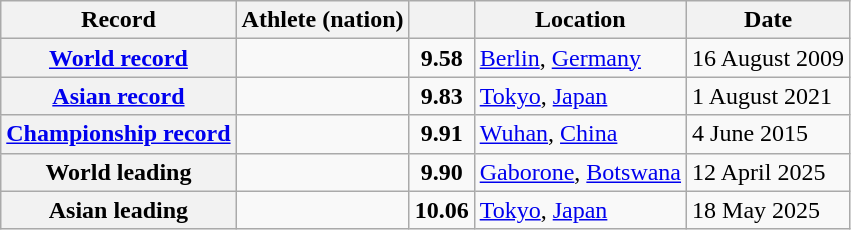<table class="wikitable">
<tr>
<th scope="col">Record</th>
<th scope="col">Athlete (nation)</th>
<th scope="col"></th>
<th scope="col">Location</th>
<th scope="col">Date</th>
</tr>
<tr>
<th scope="row"><a href='#'>World record</a></th>
<td></td>
<td align="center"><strong>9.58</strong></td>
<td><a href='#'>Berlin</a>, <a href='#'>Germany</a></td>
<td>16 August 2009</td>
</tr>
<tr>
<th scope="row"><a href='#'>Asian record</a></th>
<td></td>
<td align="center"><strong>9.83</strong></td>
<td><a href='#'>Tokyo</a>, <a href='#'>Japan</a></td>
<td>1 August 2021</td>
</tr>
<tr>
<th><a href='#'>Championship record</a></th>
<td></td>
<td align="center"><strong>9.91</strong></td>
<td><a href='#'>Wuhan</a>, <a href='#'>China</a></td>
<td>4 June 2015</td>
</tr>
<tr>
<th scope="row">World leading</th>
<td></td>
<td align="center"><strong>9.90</strong></td>
<td><a href='#'>Gaborone</a>, <a href='#'>Botswana</a></td>
<td>12 April 2025</td>
</tr>
<tr>
<th scope="row">Asian leading</th>
<td></td>
<td align="center"><strong>10.06</strong></td>
<td><a href='#'>Tokyo</a>, <a href='#'>Japan</a></td>
<td>18 May 2025</td>
</tr>
</table>
